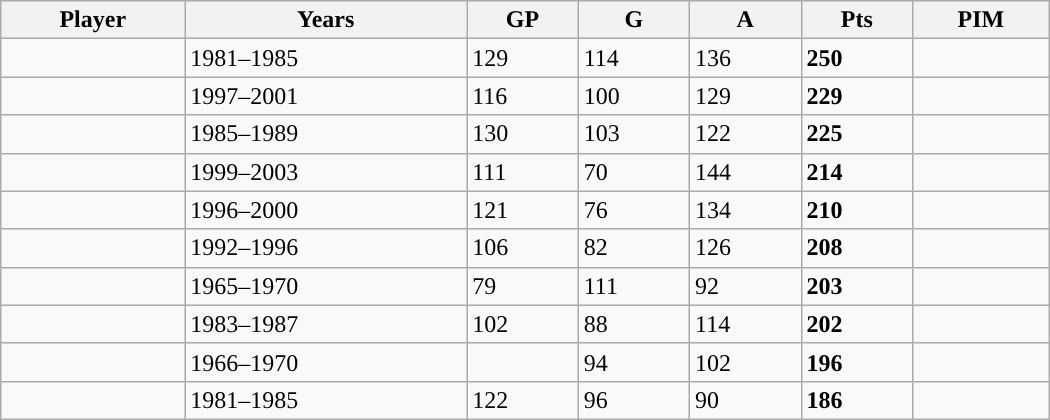<table class="wikitable sortable" width ="700" cellpadding="1" border="1" cellspacing="0">
<tr>
<th>Player</th>
<th>Years</th>
<th>GP</th>
<th>G</th>
<th>A</th>
<th>Pts</th>
<th>PIM</th>
</tr>
<tr>
<td></td>
<td>1981–1985</td>
<td>129</td>
<td>114</td>
<td>136</td>
<td><strong>250</strong></td>
<td></td>
</tr>
<tr>
<td></td>
<td>1997–2001</td>
<td>116</td>
<td>100</td>
<td>129</td>
<td><strong>229</strong></td>
<td></td>
</tr>
<tr>
<td></td>
<td>1985–1989</td>
<td>130</td>
<td>103</td>
<td>122</td>
<td><strong>225</strong></td>
<td></td>
</tr>
<tr>
<td></td>
<td>1999–2003</td>
<td>111</td>
<td>70</td>
<td>144</td>
<td><strong>214</strong></td>
<td></td>
</tr>
<tr>
<td></td>
<td>1996–2000</td>
<td>121</td>
<td>76</td>
<td>134</td>
<td><strong>210</strong></td>
<td></td>
</tr>
<tr>
<td></td>
<td>1992–1996</td>
<td>106</td>
<td>82</td>
<td>126</td>
<td><strong>208</strong></td>
<td></td>
</tr>
<tr>
<td></td>
<td>1965–1970</td>
<td>79</td>
<td>111</td>
<td>92</td>
<td><strong>203</strong></td>
<td></td>
</tr>
<tr>
<td></td>
<td>1983–1987</td>
<td>102</td>
<td>88</td>
<td>114</td>
<td><strong>202</strong></td>
<td></td>
</tr>
<tr>
<td></td>
<td>1966–1970</td>
<td></td>
<td>94</td>
<td>102</td>
<td><strong>196</strong></td>
<td></td>
</tr>
<tr>
<td></td>
<td>1981–1985</td>
<td>122</td>
<td>96</td>
<td>90</td>
<td><strong>186</strong></td>
<td></td>
</tr>
</table>
